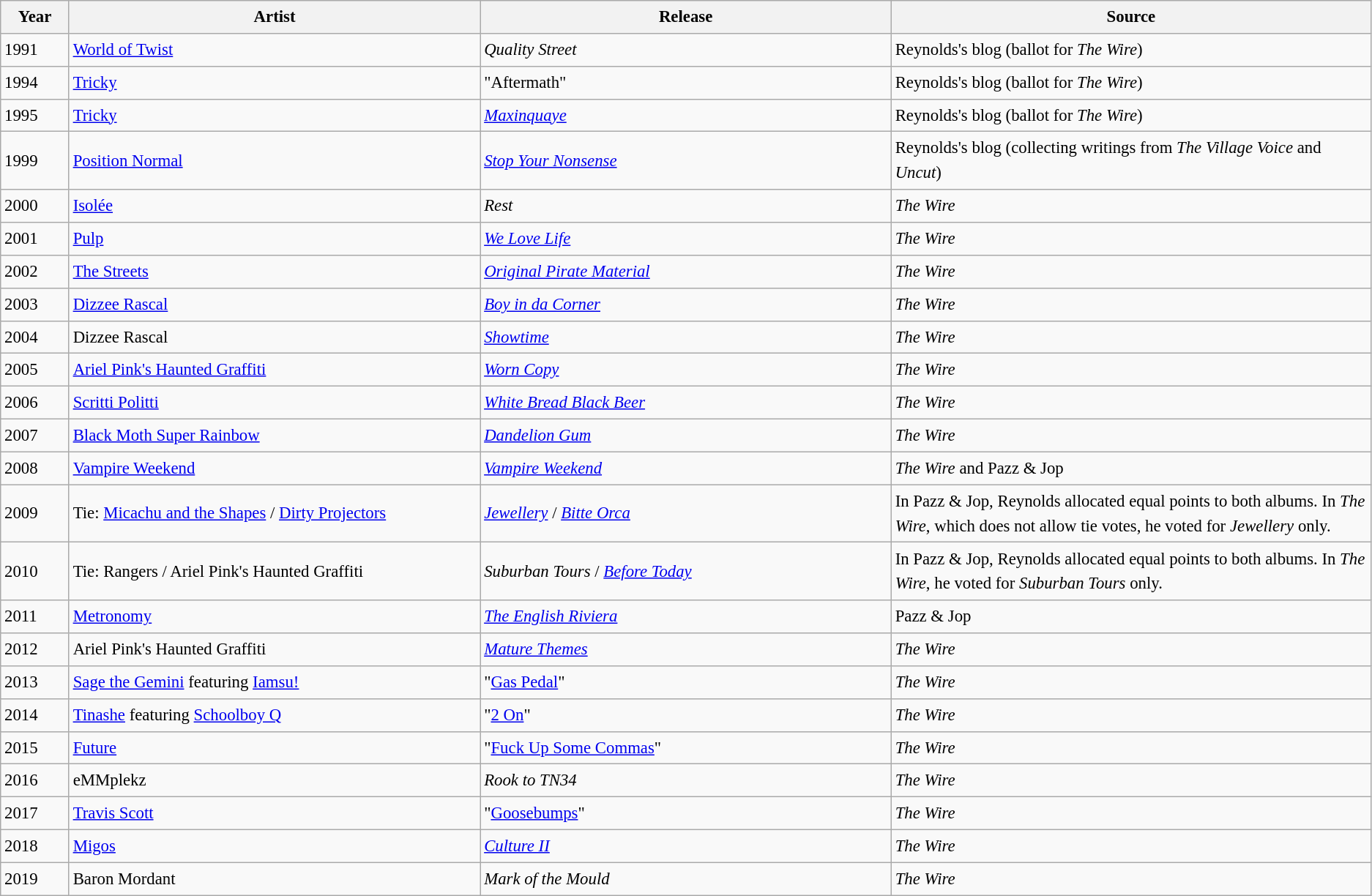<table class="wikitable" style="font-size:0.95em;line-height:1.5em;">
<tr>
<th scope="col" style="width:5%">Year</th>
<th scope="col" style="width:30%">Artist</th>
<th scope="col" style="width:30%">Release</th>
<th scope="col" style="width:35%">Source</th>
</tr>
<tr>
<td>1991</td>
<td><a href='#'>World of Twist</a></td>
<td><em>Quality Street</em></td>
<td>Reynolds's blog (ballot for <em>The Wire</em>)</td>
</tr>
<tr>
<td>1994</td>
<td><a href='#'>Tricky</a></td>
<td>"Aftermath"</td>
<td>Reynolds's blog (ballot for <em>The Wire</em>)</td>
</tr>
<tr>
<td>1995</td>
<td><a href='#'>Tricky</a></td>
<td><em><a href='#'>Maxinquaye</a></em></td>
<td>Reynolds's blog (ballot for <em>The Wire</em>)</td>
</tr>
<tr>
<td>1999</td>
<td><a href='#'>Position Normal</a></td>
<td><em><a href='#'>Stop Your Nonsense</a></em></td>
<td>Reynolds's blog (collecting writings from <em>The Village Voice</em> and <em>Uncut</em>)</td>
</tr>
<tr>
<td>2000</td>
<td><a href='#'>Isolée</a></td>
<td><em>Rest</em></td>
<td><em>The Wire</em></td>
</tr>
<tr>
<td>2001</td>
<td><a href='#'>Pulp</a></td>
<td><em><a href='#'>We Love Life</a></em></td>
<td><em>The Wire</em></td>
</tr>
<tr>
<td>2002</td>
<td><a href='#'>The Streets</a></td>
<td><em><a href='#'>Original Pirate Material</a></em></td>
<td><em>The Wire</em></td>
</tr>
<tr>
<td>2003</td>
<td><a href='#'>Dizzee Rascal</a></td>
<td><em><a href='#'>Boy in da Corner</a></em></td>
<td><em>The Wire</em></td>
</tr>
<tr>
<td>2004</td>
<td>Dizzee Rascal</td>
<td><em><a href='#'>Showtime</a></em></td>
<td><em>The Wire</em></td>
</tr>
<tr>
<td>2005</td>
<td><a href='#'>Ariel Pink's Haunted Graffiti</a></td>
<td><em><a href='#'>Worn Copy</a></em></td>
<td><em>The Wire</em></td>
</tr>
<tr>
<td>2006</td>
<td><a href='#'>Scritti Politti</a></td>
<td><em><a href='#'>White Bread Black Beer</a></em></td>
<td><em>The Wire</em></td>
</tr>
<tr>
<td>2007</td>
<td><a href='#'>Black Moth Super Rainbow</a></td>
<td><em><a href='#'>Dandelion Gum</a></em></td>
<td><em>The Wire</em></td>
</tr>
<tr>
<td>2008</td>
<td><a href='#'>Vampire Weekend</a></td>
<td><em><a href='#'>Vampire Weekend</a></em></td>
<td><em>The Wire</em> and Pazz & Jop</td>
</tr>
<tr>
<td>2009</td>
<td>Tie: <a href='#'>Micachu and the Shapes</a> / <a href='#'>Dirty Projectors</a></td>
<td><em><a href='#'>Jewellery</a></em> / <em><a href='#'>Bitte Orca</a></em></td>
<td>In Pazz & Jop, Reynolds allocated equal points to both albums. In <em>The Wire</em>, which does not allow tie votes, he voted for <em>Jewellery</em> only.</td>
</tr>
<tr>
<td>2010</td>
<td>Tie: Rangers / Ariel Pink's Haunted Graffiti</td>
<td><em>Suburban Tours</em> / <em><a href='#'>Before Today</a></em></td>
<td>In Pazz & Jop, Reynolds allocated equal points to both albums. In <em>The Wire</em>, he voted for <em>Suburban Tours</em> only.</td>
</tr>
<tr>
<td>2011</td>
<td><a href='#'>Metronomy</a></td>
<td><em><a href='#'>The English Riviera</a></em></td>
<td>Pazz & Jop</td>
</tr>
<tr>
<td>2012</td>
<td>Ariel Pink's Haunted Graffiti</td>
<td><em><a href='#'>Mature Themes</a></em></td>
<td><em>The Wire</em></td>
</tr>
<tr>
<td>2013</td>
<td><a href='#'>Sage the Gemini</a> featuring <a href='#'>Iamsu!</a></td>
<td>"<a href='#'>Gas Pedal</a>"</td>
<td><em>The Wire</em></td>
</tr>
<tr>
<td>2014</td>
<td><a href='#'>Tinashe</a> featuring <a href='#'>Schoolboy Q</a></td>
<td>"<a href='#'>2 On</a>"</td>
<td><em>The Wire</em></td>
</tr>
<tr>
<td>2015</td>
<td><a href='#'>Future</a></td>
<td>"<a href='#'>Fuck Up Some Commas</a>"</td>
<td><em>The Wire</em></td>
</tr>
<tr>
<td>2016</td>
<td>eMMplekz</td>
<td><em>Rook to TN34</em></td>
<td><em>The Wire</em></td>
</tr>
<tr>
<td>2017</td>
<td><a href='#'>Travis Scott</a></td>
<td>"<a href='#'>Goosebumps</a>"</td>
<td><em>The Wire</em></td>
</tr>
<tr>
<td>2018</td>
<td><a href='#'>Migos</a></td>
<td><em><a href='#'>Culture II</a></em></td>
<td><em>The Wire</em></td>
</tr>
<tr>
<td>2019</td>
<td>Baron Mordant</td>
<td><em>Mark of the Mould</em></td>
<td><em>The Wire</em></td>
</tr>
</table>
